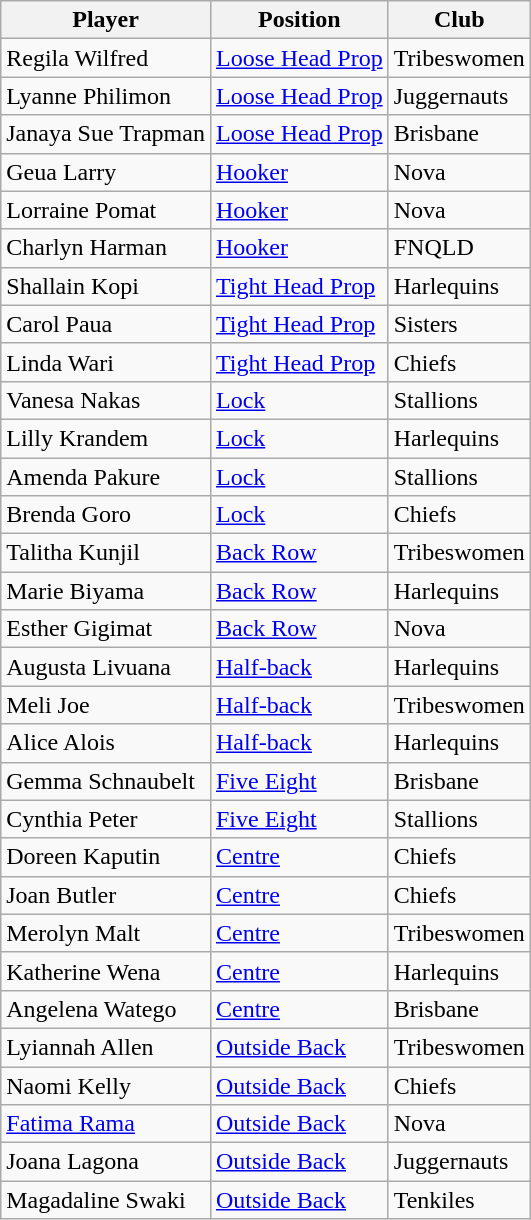<table class="wikitable">
<tr>
<th>Player</th>
<th>Position</th>
<th>Club</th>
</tr>
<tr>
<td>Regila Wilfred</td>
<td><a href='#'>Loose Head Prop</a></td>
<td>Tribeswomen</td>
</tr>
<tr>
<td>Lyanne Philimon</td>
<td><a href='#'>Loose Head Prop</a></td>
<td>Juggernauts</td>
</tr>
<tr>
<td>Janaya Sue Trapman</td>
<td><a href='#'>Loose Head Prop</a></td>
<td>Brisbane</td>
</tr>
<tr>
<td>Geua Larry</td>
<td><a href='#'>Hooker</a></td>
<td>Nova</td>
</tr>
<tr>
<td>Lorraine Pomat</td>
<td><a href='#'>Hooker</a></td>
<td>Nova</td>
</tr>
<tr>
<td>Charlyn Harman</td>
<td><a href='#'>Hooker</a></td>
<td>FNQLD</td>
</tr>
<tr>
<td>Shallain Kopi</td>
<td><a href='#'>Tight Head Prop</a></td>
<td>Harlequins</td>
</tr>
<tr>
<td>Carol Paua</td>
<td><a href='#'>Tight Head Prop</a></td>
<td>Sisters</td>
</tr>
<tr>
<td>Linda Wari</td>
<td><a href='#'>Tight Head Prop</a></td>
<td>Chiefs</td>
</tr>
<tr>
<td>Vanesa Nakas</td>
<td><a href='#'>Lock</a></td>
<td>Stallions</td>
</tr>
<tr>
<td>Lilly Krandem</td>
<td><a href='#'>Lock</a></td>
<td>Harlequins</td>
</tr>
<tr>
<td>Amenda Pakure</td>
<td><a href='#'>Lock</a></td>
<td>Stallions</td>
</tr>
<tr>
<td>Brenda Goro</td>
<td><a href='#'>Lock</a></td>
<td>Chiefs</td>
</tr>
<tr>
<td>Talitha Kunjil</td>
<td><a href='#'>Back Row</a></td>
<td>Tribeswomen</td>
</tr>
<tr>
<td>Marie Biyama</td>
<td><a href='#'>Back Row</a></td>
<td>Harlequins</td>
</tr>
<tr>
<td>Esther Gigimat</td>
<td><a href='#'>Back Row</a></td>
<td>Nova</td>
</tr>
<tr>
<td>Augusta Livuana</td>
<td><a href='#'>Half-back</a></td>
<td>Harlequins</td>
</tr>
<tr>
<td>Meli Joe</td>
<td><a href='#'>Half-back</a></td>
<td>Tribeswomen</td>
</tr>
<tr>
<td>Alice Alois</td>
<td><a href='#'>Half-back</a></td>
<td>Harlequins</td>
</tr>
<tr>
<td>Gemma Schnaubelt</td>
<td><a href='#'>Five Eight</a></td>
<td>Brisbane</td>
</tr>
<tr>
<td>Cynthia Peter</td>
<td><a href='#'>Five Eight</a></td>
<td>Stallions</td>
</tr>
<tr>
<td>Doreen Kaputin</td>
<td><a href='#'>Centre</a></td>
<td>Chiefs</td>
</tr>
<tr>
<td>Joan Butler</td>
<td><a href='#'>Centre</a></td>
<td>Chiefs</td>
</tr>
<tr>
<td>Merolyn Malt</td>
<td><a href='#'>Centre</a></td>
<td>Tribeswomen</td>
</tr>
<tr>
<td>Katherine Wena</td>
<td><a href='#'>Centre</a></td>
<td>Harlequins</td>
</tr>
<tr>
<td>Angelena Watego</td>
<td><a href='#'>Centre</a></td>
<td>Brisbane</td>
</tr>
<tr>
<td>Lyiannah Allen</td>
<td><a href='#'>Outside Back</a></td>
<td>Tribeswomen</td>
</tr>
<tr>
<td>Naomi Kelly</td>
<td><a href='#'>Outside Back</a></td>
<td>Chiefs</td>
</tr>
<tr>
<td><a href='#'>Fatima Rama</a></td>
<td><a href='#'>Outside Back</a></td>
<td>Nova</td>
</tr>
<tr>
<td>Joana Lagona</td>
<td><a href='#'>Outside Back</a></td>
<td>Juggernauts</td>
</tr>
<tr>
<td>Magadaline Swaki</td>
<td><a href='#'>Outside Back</a></td>
<td>Tenkiles</td>
</tr>
</table>
